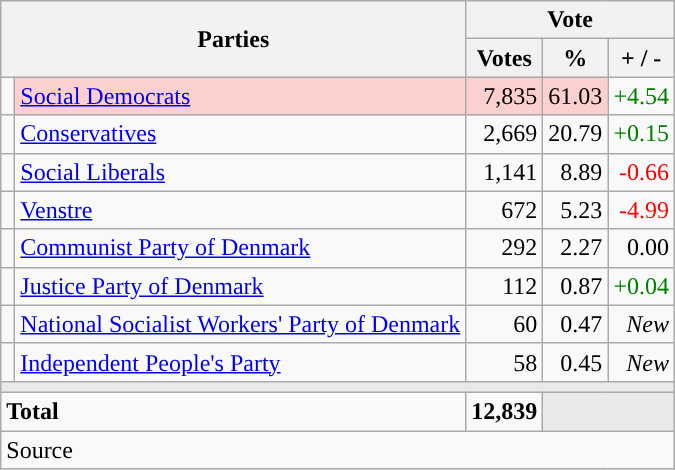<table class="wikitable" style="text-align:right;">
<tr>
<th style="text-align:centre;" rowspan="2" colspan="2" width="225">Parties</th>
<th colspan="3">Vote</th>
</tr>
<tr>
<th width="15">Votes</th>
<th width="15">%</th>
<th width="15">+ / -</th>
</tr>
<tr>
<td width="2" style="color:inherit;background:"></td>
<td bgcolor=#fbd0ce  align="left"><a href='#'>Social Democrats</a></td>
<td bgcolor=#fbd0ce>7,835</td>
<td bgcolor=#fbd0ce>61.03</td>
<td style=color:green;>+4.54</td>
</tr>
<tr>
<td width="2" style="color:inherit;background:"></td>
<td align="left"><a href='#'>Conservatives</a></td>
<td>2,669</td>
<td>20.79</td>
<td style=color:green;>+0.15</td>
</tr>
<tr>
<td width="2" style="color:inherit;background:"></td>
<td align="left"><a href='#'>Social Liberals</a></td>
<td>1,141</td>
<td>8.89</td>
<td style=color:red;>-0.66</td>
</tr>
<tr>
<td width="2" style="color:inherit;background:"></td>
<td align="left"><a href='#'>Venstre</a></td>
<td>672</td>
<td>5.23</td>
<td style=color:red;>-4.99</td>
</tr>
<tr>
<td width="2" style="color:inherit;background:"></td>
<td align="left"><a href='#'>Communist Party of Denmark</a></td>
<td>292</td>
<td>2.27</td>
<td>0.00</td>
</tr>
<tr>
<td width="2" style="color:inherit;background:"></td>
<td align="left"><a href='#'>Justice Party of Denmark</a></td>
<td>112</td>
<td>0.87</td>
<td style=color:green;>+0.04</td>
</tr>
<tr>
<td width="2" style="color:inherit;background:"></td>
<td align="left"><a href='#'>National Socialist Workers' Party of Denmark</a></td>
<td>60</td>
<td>0.47</td>
<td><em>New</em></td>
</tr>
<tr>
<td width="2" style="color:inherit;background:"></td>
<td align="left"><a href='#'>Independent People's Party</a></td>
<td>58</td>
<td>0.45</td>
<td><em>New</em></td>
</tr>
<tr>
<td colspan="7" bgcolor="#E9E9E9"></td>
</tr>
<tr>
<td align="left" colspan="2"><strong>Total</strong></td>
<td><strong>12,839</strong></td>
<td bgcolor="#E9E9E9" colspan="2"></td>
</tr>
<tr>
<td align="left" colspan="6">Source</td>
</tr>
</table>
